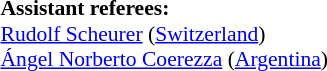<table width=50% style="font-size: 90%">
<tr>
<td><br><br>
<strong>Assistant referees:</strong>
<br><a href='#'>Rudolf Scheurer</a> (<a href='#'>Switzerland</a>)
<br><a href='#'>Ángel Norberto Coerezza</a> (<a href='#'>Argentina</a>)</td>
</tr>
</table>
